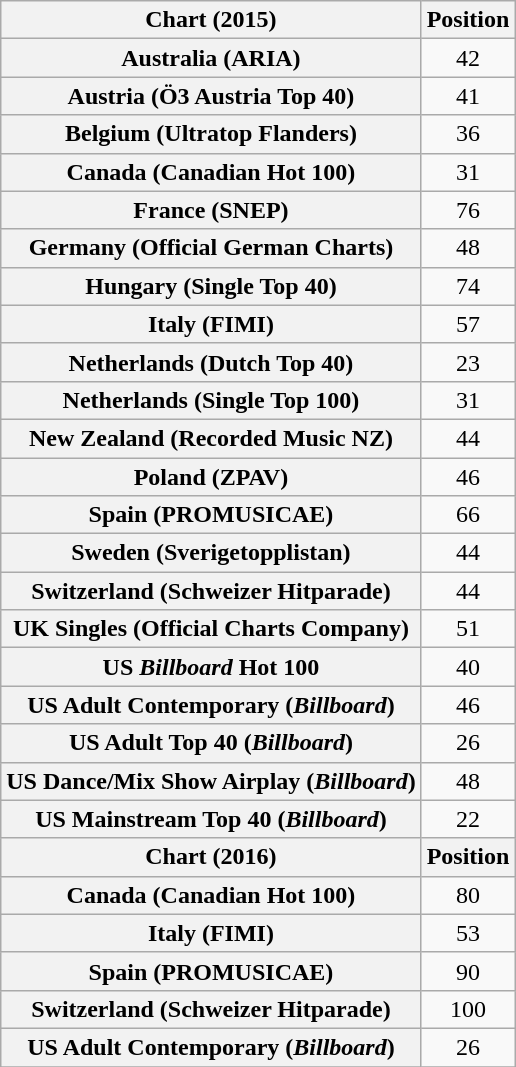<table class="wikitable sortable plainrowheaders" style="text-align:center">
<tr>
<th scope="col">Chart (2015)</th>
<th scope="col">Position</th>
</tr>
<tr>
<th scope="row">Australia (ARIA)</th>
<td>42</td>
</tr>
<tr>
<th scope="row">Austria (Ö3 Austria Top 40)</th>
<td>41</td>
</tr>
<tr>
<th scope="row">Belgium (Ultratop Flanders)</th>
<td>36</td>
</tr>
<tr>
<th scope="row">Canada (Canadian Hot 100)</th>
<td>31</td>
</tr>
<tr>
<th scope="row">France (SNEP)</th>
<td>76</td>
</tr>
<tr>
<th scope="row">Germany (Official German Charts)</th>
<td style="text-align:center;">48</td>
</tr>
<tr>
<th scope="row">Hungary (Single Top 40)</th>
<td>74</td>
</tr>
<tr>
<th scope="row">Italy (FIMI)</th>
<td>57</td>
</tr>
<tr>
<th scope="row">Netherlands (Dutch Top 40)</th>
<td>23</td>
</tr>
<tr>
<th scope="row">Netherlands (Single Top 100)</th>
<td>31</td>
</tr>
<tr>
<th scope="row">New Zealand (Recorded Music NZ)</th>
<td>44</td>
</tr>
<tr>
<th scope="row">Poland (ZPAV)</th>
<td>46</td>
</tr>
<tr>
<th scope="row">Spain (PROMUSICAE)</th>
<td>66</td>
</tr>
<tr>
<th scope="row">Sweden (Sverigetopplistan)</th>
<td>44</td>
</tr>
<tr>
<th scope="row">Switzerland (Schweizer Hitparade)</th>
<td>44</td>
</tr>
<tr>
<th scope="row">UK Singles (Official Charts Company)</th>
<td>51</td>
</tr>
<tr>
<th scope="row">US <em>Billboard</em> Hot 100</th>
<td>40</td>
</tr>
<tr>
<th scope="row">US Adult Contemporary (<em>Billboard</em>)</th>
<td>46</td>
</tr>
<tr>
<th scope="row">US Adult Top 40 (<em>Billboard</em>)</th>
<td>26</td>
</tr>
<tr>
<th scope="row">US Dance/Mix Show Airplay (<em>Billboard</em>)</th>
<td>48</td>
</tr>
<tr>
<th scope="row">US Mainstream Top 40 (<em>Billboard</em>)</th>
<td>22</td>
</tr>
<tr>
<th scope="col">Chart (2016)</th>
<th scope="col">Position</th>
</tr>
<tr>
<th scope="row">Canada (Canadian Hot 100)</th>
<td>80</td>
</tr>
<tr>
<th scope="row">Italy (FIMI)</th>
<td>53</td>
</tr>
<tr>
<th scope="row">Spain (PROMUSICAE)</th>
<td>90</td>
</tr>
<tr>
<th scope="row">Switzerland (Schweizer Hitparade)</th>
<td>100</td>
</tr>
<tr>
<th scope="row">US Adult Contemporary (<em>Billboard</em>)</th>
<td>26</td>
</tr>
<tr>
</tr>
</table>
